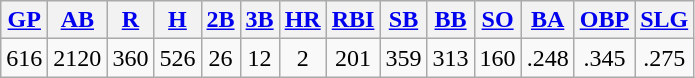<table class="wikitable">
<tr>
<th><a href='#'>GP</a></th>
<th><a href='#'>AB</a></th>
<th><a href='#'>R</a></th>
<th><a href='#'>H</a></th>
<th><a href='#'>2B</a></th>
<th><a href='#'>3B</a></th>
<th><a href='#'>HR</a></th>
<th><a href='#'>RBI</a></th>
<th><a href='#'>SB</a></th>
<th><a href='#'>BB</a></th>
<th><a href='#'>SO</a></th>
<th><a href='#'>BA</a></th>
<th><a href='#'>OBP</a></th>
<th><a href='#'>SLG</a></th>
</tr>
<tr align=center>
<td>616</td>
<td>2120</td>
<td>360</td>
<td>526</td>
<td>26</td>
<td>12</td>
<td>2</td>
<td>201</td>
<td>359</td>
<td>313</td>
<td>160</td>
<td>.248</td>
<td>.345</td>
<td>.275</td>
</tr>
</table>
